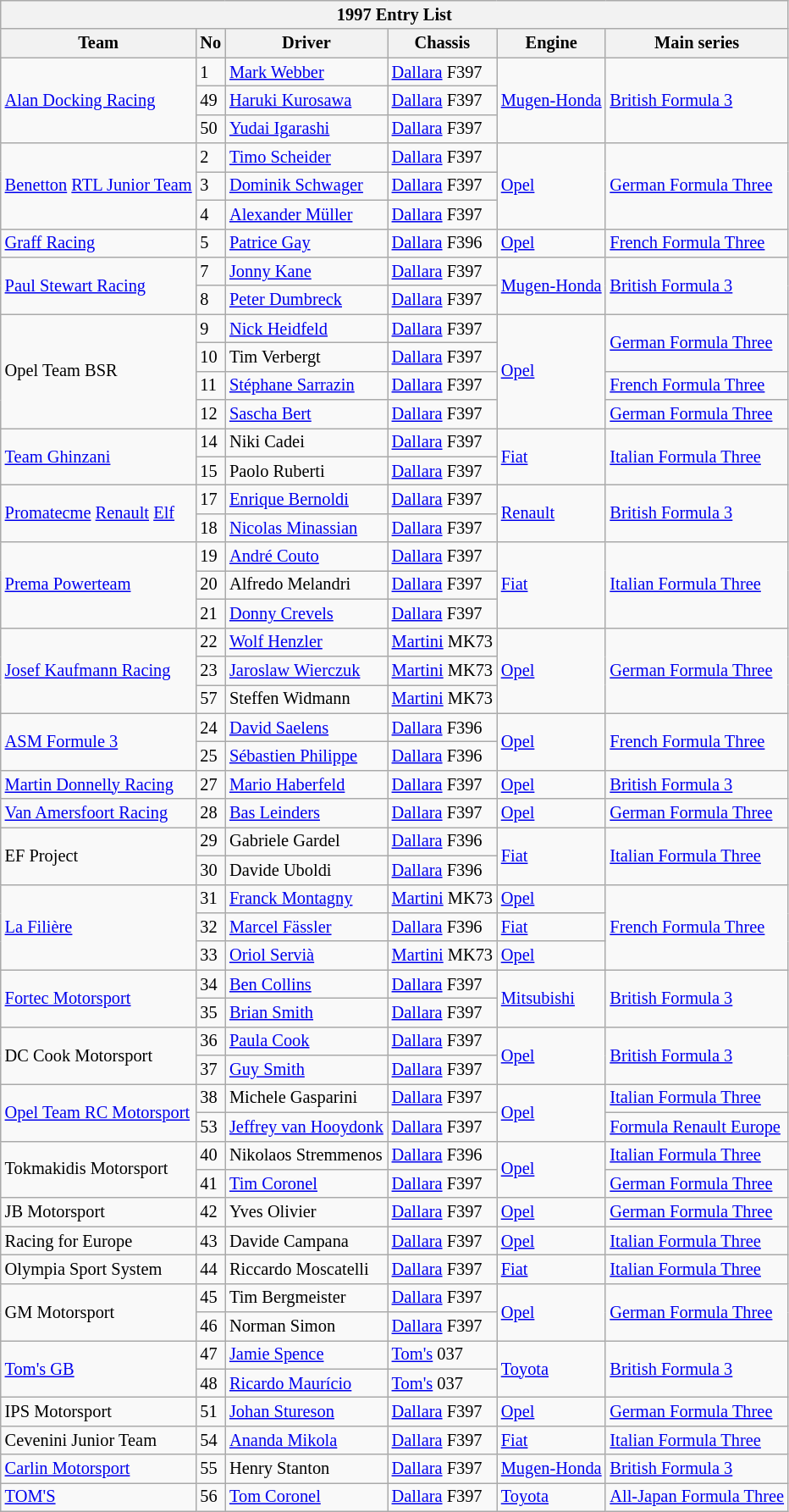<table class="wikitable" style="font-size: 85%;">
<tr>
<th colspan=6>1997 Entry List</th>
</tr>
<tr>
<th>Team</th>
<th>No</th>
<th>Driver</th>
<th>Chassis</th>
<th>Engine</th>
<th>Main series</th>
</tr>
<tr>
<td rowspan=3> <a href='#'>Alan Docking Racing</a></td>
<td>1</td>
<td> <a href='#'>Mark Webber</a></td>
<td><a href='#'>Dallara</a> F397</td>
<td rowspan=3><a href='#'>Mugen-Honda</a></td>
<td rowspan=3><a href='#'>British Formula 3</a></td>
</tr>
<tr>
<td>49</td>
<td> <a href='#'>Haruki Kurosawa</a></td>
<td><a href='#'>Dallara</a> F397</td>
</tr>
<tr>
<td>50</td>
<td> <a href='#'>Yudai Igarashi</a></td>
<td><a href='#'>Dallara</a> F397</td>
</tr>
<tr>
<td rowspan=3> <a href='#'>Benetton</a> <a href='#'>RTL Junior Team</a></td>
<td>2</td>
<td> <a href='#'>Timo Scheider</a></td>
<td><a href='#'>Dallara</a> F397</td>
<td rowspan=3><a href='#'>Opel</a></td>
<td rowspan=3><a href='#'>German Formula Three</a></td>
</tr>
<tr>
<td>3</td>
<td> <a href='#'>Dominik Schwager</a></td>
<td><a href='#'>Dallara</a> F397</td>
</tr>
<tr>
<td>4</td>
<td> <a href='#'>Alexander Müller</a></td>
<td><a href='#'>Dallara</a> F397</td>
</tr>
<tr>
<td> <a href='#'>Graff Racing</a></td>
<td>5</td>
<td> <a href='#'>Patrice Gay</a></td>
<td><a href='#'>Dallara</a> F396</td>
<td><a href='#'>Opel</a></td>
<td><a href='#'>French Formula Three</a></td>
</tr>
<tr>
<td rowspan=2> <a href='#'>Paul Stewart Racing</a></td>
<td>7</td>
<td> <a href='#'>Jonny Kane</a></td>
<td><a href='#'>Dallara</a> F397</td>
<td rowspan=2><a href='#'>Mugen-Honda</a></td>
<td rowspan=2><a href='#'>British Formula 3</a></td>
</tr>
<tr>
<td>8</td>
<td> <a href='#'>Peter Dumbreck</a></td>
<td><a href='#'>Dallara</a> F397</td>
</tr>
<tr>
<td rowspan=4> Opel Team BSR</td>
<td>9</td>
<td> <a href='#'>Nick Heidfeld</a></td>
<td><a href='#'>Dallara</a> F397</td>
<td rowspan=4><a href='#'>Opel</a></td>
<td rowspan=2><a href='#'>German Formula Three</a></td>
</tr>
<tr>
<td>10</td>
<td> Tim Verbergt</td>
<td><a href='#'>Dallara</a> F397</td>
</tr>
<tr>
<td>11</td>
<td> <a href='#'>Stéphane Sarrazin</a></td>
<td><a href='#'>Dallara</a> F397</td>
<td><a href='#'>French Formula Three</a></td>
</tr>
<tr>
<td>12</td>
<td> <a href='#'>Sascha Bert</a></td>
<td><a href='#'>Dallara</a> F397</td>
<td><a href='#'>German Formula Three</a></td>
</tr>
<tr>
<td rowspan=2> <a href='#'>Team Ghinzani</a></td>
<td>14</td>
<td> Niki Cadei</td>
<td><a href='#'>Dallara</a> F397</td>
<td rowspan=2><a href='#'>Fiat</a></td>
<td rowspan=2><a href='#'>Italian Formula Three</a></td>
</tr>
<tr>
<td>15</td>
<td> Paolo Ruberti</td>
<td><a href='#'>Dallara</a> F397</td>
</tr>
<tr>
<td rowspan=2> <a href='#'>Promatecme</a> <a href='#'>Renault</a> <a href='#'>Elf</a></td>
<td>17</td>
<td> <a href='#'>Enrique Bernoldi</a></td>
<td><a href='#'>Dallara</a> F397</td>
<td rowspan=2><a href='#'>Renault</a></td>
<td rowspan=2><a href='#'>British Formula 3</a></td>
</tr>
<tr>
<td>18</td>
<td> <a href='#'>Nicolas Minassian</a></td>
<td><a href='#'>Dallara</a> F397</td>
</tr>
<tr>
<td rowspan=3> <a href='#'>Prema Powerteam</a></td>
<td>19</td>
<td> <a href='#'>André Couto</a></td>
<td><a href='#'>Dallara</a> F397</td>
<td rowspan=3><a href='#'>Fiat</a></td>
<td rowspan=3><a href='#'>Italian Formula Three</a></td>
</tr>
<tr>
<td>20</td>
<td> Alfredo Melandri</td>
<td><a href='#'>Dallara</a> F397</td>
</tr>
<tr>
<td>21</td>
<td> <a href='#'>Donny Crevels</a></td>
<td><a href='#'>Dallara</a> F397</td>
</tr>
<tr>
<td rowspan=3> <a href='#'>Josef Kaufmann Racing</a></td>
<td>22</td>
<td> <a href='#'>Wolf Henzler</a></td>
<td><a href='#'>Martini</a> MK73</td>
<td rowspan=3><a href='#'>Opel</a></td>
<td rowspan=3><a href='#'>German Formula Three</a></td>
</tr>
<tr>
<td>23</td>
<td> <a href='#'>Jaroslaw Wierczuk</a></td>
<td><a href='#'>Martini</a> MK73</td>
</tr>
<tr>
<td>57</td>
<td> Steffen Widmann</td>
<td><a href='#'>Martini</a> MK73</td>
</tr>
<tr>
<td rowspan=2> <a href='#'>ASM Formule 3</a></td>
<td>24</td>
<td> <a href='#'>David Saelens</a></td>
<td><a href='#'>Dallara</a> F396</td>
<td rowspan=2><a href='#'>Opel</a></td>
<td rowspan=2><a href='#'>French Formula Three</a></td>
</tr>
<tr>
<td>25</td>
<td> <a href='#'>Sébastien Philippe</a></td>
<td><a href='#'>Dallara</a> F396</td>
</tr>
<tr>
<td> <a href='#'>Martin Donnelly Racing</a></td>
<td>27</td>
<td> <a href='#'>Mario Haberfeld</a></td>
<td><a href='#'>Dallara</a> F397</td>
<td><a href='#'>Opel</a></td>
<td><a href='#'>British Formula 3</a></td>
</tr>
<tr>
<td> <a href='#'>Van Amersfoort Racing</a></td>
<td>28</td>
<td> <a href='#'>Bas Leinders</a></td>
<td><a href='#'>Dallara</a> F397</td>
<td><a href='#'>Opel</a></td>
<td><a href='#'>German Formula Three</a></td>
</tr>
<tr>
<td rowspan=2> EF Project</td>
<td>29</td>
<td> Gabriele Gardel</td>
<td><a href='#'>Dallara</a> F396</td>
<td rowspan=2><a href='#'>Fiat</a></td>
<td rowspan=2><a href='#'>Italian Formula Three</a></td>
</tr>
<tr>
<td>30</td>
<td> Davide Uboldi</td>
<td><a href='#'>Dallara</a> F396</td>
</tr>
<tr>
<td rowspan=3> <a href='#'>La Filière</a></td>
<td>31</td>
<td> <a href='#'>Franck Montagny</a></td>
<td><a href='#'>Martini</a> MK73</td>
<td><a href='#'>Opel</a></td>
<td rowspan=3><a href='#'>French Formula Three</a></td>
</tr>
<tr>
<td>32</td>
<td> <a href='#'>Marcel Fässler</a></td>
<td><a href='#'>Dallara</a> F396</td>
<td><a href='#'>Fiat</a></td>
</tr>
<tr>
<td>33</td>
<td> <a href='#'>Oriol Servià</a></td>
<td><a href='#'>Martini</a> MK73</td>
<td><a href='#'>Opel</a></td>
</tr>
<tr>
<td rowspan=2> <a href='#'>Fortec Motorsport</a></td>
<td>34</td>
<td> <a href='#'>Ben Collins</a></td>
<td><a href='#'>Dallara</a> F397</td>
<td rowspan=2><a href='#'>Mitsubishi</a></td>
<td rowspan=2><a href='#'>British Formula 3</a></td>
</tr>
<tr>
<td>35</td>
<td> <a href='#'>Brian Smith</a></td>
<td><a href='#'>Dallara</a> F397</td>
</tr>
<tr>
<td rowspan=2> DC Cook Motorsport</td>
<td>36</td>
<td> <a href='#'>Paula Cook</a></td>
<td><a href='#'>Dallara</a> F397</td>
<td rowspan=2><a href='#'>Opel</a></td>
<td rowspan=2><a href='#'>British Formula 3</a></td>
</tr>
<tr>
<td>37</td>
<td> <a href='#'>Guy Smith</a></td>
<td><a href='#'>Dallara</a> F397</td>
</tr>
<tr>
<td rowspan=2> <a href='#'>Opel Team RC Motorsport</a></td>
<td>38</td>
<td> Michele Gasparini</td>
<td><a href='#'>Dallara</a> F397</td>
<td rowspan=2><a href='#'>Opel</a></td>
<td><a href='#'>Italian Formula Three</a></td>
</tr>
<tr>
<td>53</td>
<td> <a href='#'>Jeffrey van Hooydonk</a></td>
<td><a href='#'>Dallara</a> F397</td>
<td><a href='#'>Formula Renault Europe</a></td>
</tr>
<tr>
<td rowspan=2> Tokmakidis Motorsport</td>
<td>40</td>
<td> Nikolaos Stremmenos</td>
<td><a href='#'>Dallara</a> F396</td>
<td rowspan=2><a href='#'>Opel</a></td>
<td><a href='#'>Italian Formula Three</a></td>
</tr>
<tr>
<td>41</td>
<td> <a href='#'>Tim Coronel</a></td>
<td><a href='#'>Dallara</a> F397</td>
<td><a href='#'>German Formula Three</a></td>
</tr>
<tr>
<td> JB Motorsport</td>
<td>42</td>
<td> Yves Olivier</td>
<td><a href='#'>Dallara</a> F397</td>
<td><a href='#'>Opel</a></td>
<td><a href='#'>German Formula Three</a></td>
</tr>
<tr>
<td> Racing for Europe</td>
<td>43</td>
<td> Davide Campana</td>
<td><a href='#'>Dallara</a> F397</td>
<td><a href='#'>Opel</a></td>
<td><a href='#'>Italian Formula Three</a></td>
</tr>
<tr>
<td> Olympia Sport System</td>
<td>44</td>
<td> Riccardo Moscatelli</td>
<td><a href='#'>Dallara</a> F397</td>
<td><a href='#'>Fiat</a></td>
<td><a href='#'>Italian Formula Three</a></td>
</tr>
<tr>
<td rowspan=2> GM Motorsport</td>
<td>45</td>
<td> Tim Bergmeister</td>
<td><a href='#'>Dallara</a> F397</td>
<td rowspan=2><a href='#'>Opel</a></td>
<td rowspan=2><a href='#'>German Formula Three</a></td>
</tr>
<tr>
<td>46</td>
<td> Norman Simon</td>
<td><a href='#'>Dallara</a> F397</td>
</tr>
<tr>
<td rowspan=2> <a href='#'>Tom's GB</a></td>
<td>47</td>
<td> <a href='#'>Jamie Spence</a></td>
<td><a href='#'>Tom's</a> 037</td>
<td rowspan=2><a href='#'>Toyota</a></td>
<td rowspan=2><a href='#'>British Formula 3</a></td>
</tr>
<tr>
<td>48</td>
<td> <a href='#'>Ricardo Maurício</a></td>
<td><a href='#'>Tom's</a> 037</td>
</tr>
<tr>
<td> IPS Motorsport</td>
<td>51</td>
<td> <a href='#'>Johan Stureson</a></td>
<td><a href='#'>Dallara</a> F397</td>
<td><a href='#'>Opel</a></td>
<td><a href='#'>German Formula Three</a></td>
</tr>
<tr>
<td> Cevenini Junior Team</td>
<td>54</td>
<td> <a href='#'>Ananda Mikola</a></td>
<td><a href='#'>Dallara</a> F397</td>
<td><a href='#'>Fiat</a></td>
<td><a href='#'>Italian Formula Three</a></td>
</tr>
<tr>
<td> <a href='#'>Carlin Motorsport</a></td>
<td>55</td>
<td> Henry Stanton</td>
<td><a href='#'>Dallara</a> F397</td>
<td><a href='#'>Mugen-Honda</a></td>
<td><a href='#'>British Formula 3</a></td>
</tr>
<tr>
<td> <a href='#'>TOM'S</a></td>
<td>56</td>
<td> <a href='#'>Tom Coronel</a></td>
<td><a href='#'>Dallara</a> F397</td>
<td><a href='#'>Toyota</a></td>
<td><a href='#'>All-Japan Formula Three</a></td>
</tr>
</table>
